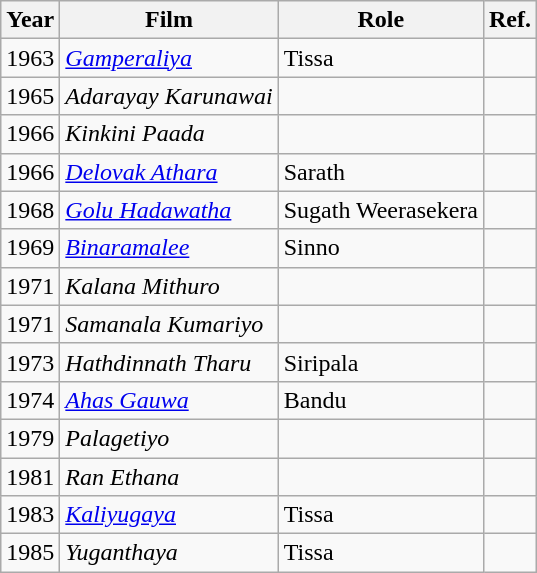<table class="wikitable">
<tr>
<th>Year</th>
<th>Film</th>
<th>Role</th>
<th>Ref.</th>
</tr>
<tr>
<td>1963</td>
<td><em><a href='#'>Gamperaliya</a></em></td>
<td>Tissa</td>
<td></td>
</tr>
<tr>
<td>1965</td>
<td><em>Adarayay Karunawai</em></td>
<td></td>
<td></td>
</tr>
<tr>
<td>1966</td>
<td><em>Kinkini Paada</em></td>
<td></td>
<td></td>
</tr>
<tr>
<td>1966</td>
<td><em><a href='#'>Delovak Athara</a></em></td>
<td>Sarath</td>
<td></td>
</tr>
<tr>
<td>1968</td>
<td><em><a href='#'>Golu Hadawatha</a></em></td>
<td>Sugath Weerasekera</td>
<td></td>
</tr>
<tr>
<td>1969</td>
<td><em><a href='#'>Binaramalee</a></em></td>
<td>Sinno</td>
<td></td>
</tr>
<tr>
<td>1971</td>
<td><em>Kalana Mithuro</em></td>
<td></td>
<td></td>
</tr>
<tr>
<td>1971</td>
<td><em>Samanala Kumariyo</em></td>
<td></td>
<td></td>
</tr>
<tr>
<td>1973</td>
<td><em>Hathdinnath Tharu</em></td>
<td>Siripala</td>
<td></td>
</tr>
<tr>
<td>1974</td>
<td><em><a href='#'>Ahas Gauwa</a></em></td>
<td>Bandu</td>
<td></td>
</tr>
<tr>
<td>1979</td>
<td><em>Palagetiyo</em></td>
<td></td>
<td></td>
</tr>
<tr>
<td>1981</td>
<td><em>Ran Ethana</em></td>
<td></td>
<td></td>
</tr>
<tr>
<td>1983</td>
<td><em><a href='#'>Kaliyugaya</a></em></td>
<td>Tissa</td>
<td></td>
</tr>
<tr>
<td>1985</td>
<td><em>Yuganthaya</em></td>
<td>Tissa</td>
<td></td>
</tr>
</table>
